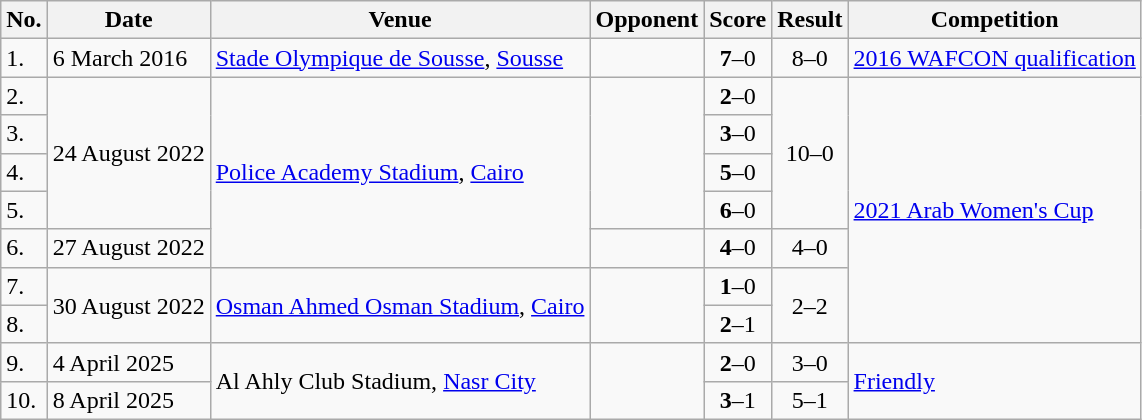<table class="wikitable">
<tr>
<th>No.</th>
<th>Date</th>
<th>Venue</th>
<th>Opponent</th>
<th>Score</th>
<th>Result</th>
<th>Competition</th>
</tr>
<tr>
<td>1.</td>
<td>6 March 2016</td>
<td><a href='#'>Stade Olympique de Sousse</a>, <a href='#'>Sousse</a></td>
<td></td>
<td align=center><strong>7</strong>–0</td>
<td align=center>8–0</td>
<td><a href='#'>2016 WAFCON qualification</a></td>
</tr>
<tr>
<td>2.</td>
<td rowspan=4>24 August 2022</td>
<td rowspan=5><a href='#'>Police Academy Stadium</a>, <a href='#'>Cairo</a></td>
<td rowspan=4></td>
<td align=center><strong>2</strong>–0</td>
<td rowspan=4 align=center>10–0</td>
<td rowspan=7><a href='#'>2021 Arab Women's Cup</a></td>
</tr>
<tr>
<td>3.</td>
<td align=center><strong>3</strong>–0</td>
</tr>
<tr>
<td>4.</td>
<td align=center><strong>5</strong>–0</td>
</tr>
<tr>
<td>5.</td>
<td align=center><strong>6</strong>–0</td>
</tr>
<tr>
<td>6.</td>
<td>27 August 2022</td>
<td></td>
<td align=center><strong>4</strong>–0</td>
<td align=center>4–0</td>
</tr>
<tr>
<td>7.</td>
<td rowspan=2>30 August 2022</td>
<td rowspan=2><a href='#'>Osman Ahmed Osman Stadium</a>, <a href='#'>Cairo</a></td>
<td rowspan=2></td>
<td align=center><strong>1</strong>–0</td>
<td align=center rowspan=2>2–2</td>
</tr>
<tr>
<td>8.</td>
<td align=center><strong>2</strong>–1</td>
</tr>
<tr>
<td>9.</td>
<td>4 April 2025</td>
<td rowspan=2>Al Ahly Club Stadium, <a href='#'>Nasr City</a></td>
<td rowspan=2></td>
<td align=center><strong>2</strong>–0</td>
<td align=center>3–0</td>
<td rowspan=2><a href='#'>Friendly</a></td>
</tr>
<tr>
<td>10.</td>
<td>8 April 2025</td>
<td align=center><strong>3</strong>–1</td>
<td align=center>5–1</td>
</tr>
</table>
